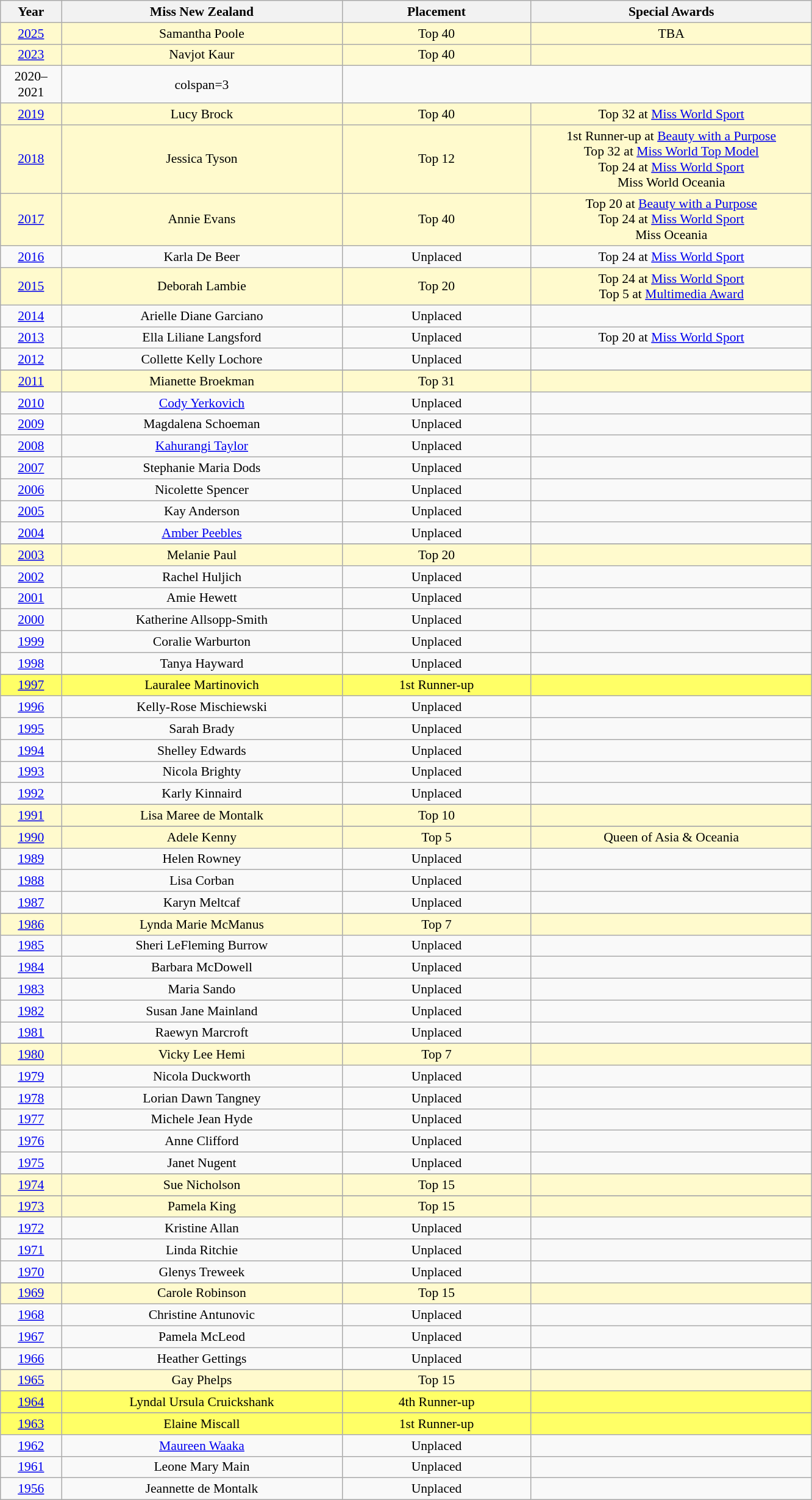<table class="wikitable sortable" style="font-size: 90%; text-align:center;">
<tr>
<th width="60">Year</th>
<th width="300">Miss New Zealand</th>
<th width="200">Placement</th>
<th width="300">Special Awards</th>
</tr>
<tr style="background-color:#FFFACD;">
<td><a href='#'>2025</a></td>
<td>Samantha Poole</td>
<td>Top 40</td>
<td>TBA</td>
</tr>
<tr style="background-color:#FFFACD;">
<td><a href='#'>2023</a></td>
<td>Navjot Kaur</td>
<td>Top 40</td>
<td></td>
</tr>
<tr>
<td>2020–2021</td>
<td>colspan=3 </td>
</tr>
<tr style="background-color:#FFFACD;">
<td><a href='#'>2019</a></td>
<td>Lucy Brock</td>
<td>Top 40</td>
<td>Top 32 at <a href='#'>Miss World Sport</a></td>
</tr>
<tr style="background-color:#FFFACD;">
<td><a href='#'>2018</a></td>
<td>Jessica Tyson</td>
<td>Top 12</td>
<td>1st Runner-up at <a href='#'>Beauty with a Purpose</a><br>Top 32 at <a href='#'>Miss World Top Model</a><br>Top 24 at <a href='#'>Miss World Sport</a><br>Miss World Oceania </td>
</tr>
<tr style="background-color:#FFFACD;">
<td><a href='#'>2017</a></td>
<td>Annie Evans</td>
<td>Top 40</td>
<td>Top 20 at <a href='#'>Beauty with a Purpose</a><br>Top 24  at <a href='#'>Miss World Sport</a><br>Miss Oceania</td>
</tr>
<tr>
<td><a href='#'>2016</a></td>
<td>Karla De Beer</td>
<td>Unplaced</td>
<td>Top 24  at <a href='#'>Miss World Sport</a></td>
</tr>
<tr style="background-color:#FFFACD;">
<td><a href='#'>2015</a></td>
<td>Deborah Lambie</td>
<td>Top 20</td>
<td>Top 24 at <a href='#'>Miss World Sport</a><br>Top 5 at <a href='#'>Multimedia Award</a></td>
</tr>
<tr>
<td><a href='#'>2014</a></td>
<td>Arielle Diane Garciano</td>
<td>Unplaced</td>
<td></td>
</tr>
<tr>
<td><a href='#'>2013</a></td>
<td>Ella Liliane Langsford</td>
<td>Unplaced</td>
<td>Top 20 at <a href='#'>Miss World Sport</a></td>
</tr>
<tr>
<td><a href='#'>2012</a></td>
<td>Collette Kelly Lochore</td>
<td>Unplaced</td>
<td></td>
</tr>
<tr>
</tr>
<tr style="background-color:#FFFACD;">
<td><a href='#'>2011</a></td>
<td>Mianette Broekman</td>
<td>Top 31</td>
<td></td>
</tr>
<tr>
<td><a href='#'>2010</a></td>
<td><a href='#'>Cody Yerkovich</a></td>
<td>Unplaced</td>
<td></td>
</tr>
<tr>
<td><a href='#'>2009</a></td>
<td>Magdalena Schoeman</td>
<td>Unplaced</td>
<td></td>
</tr>
<tr>
<td><a href='#'>2008</a></td>
<td><a href='#'>Kahurangi Taylor</a></td>
<td>Unplaced</td>
<td></td>
</tr>
<tr>
<td><a href='#'>2007</a></td>
<td>Stephanie Maria Dods</td>
<td>Unplaced</td>
<td></td>
</tr>
<tr>
<td><a href='#'>2006</a></td>
<td>Nicolette Spencer</td>
<td>Unplaced</td>
<td></td>
</tr>
<tr>
<td><a href='#'>2005</a></td>
<td>Kay Anderson</td>
<td>Unplaced</td>
<td></td>
</tr>
<tr>
<td><a href='#'>2004</a></td>
<td><a href='#'>Amber Peebles</a></td>
<td>Unplaced</td>
<td></td>
</tr>
<tr>
</tr>
<tr style="background-color:#FFFACD;">
<td><a href='#'>2003</a></td>
<td>Melanie Paul</td>
<td>Top 20</td>
<td></td>
</tr>
<tr>
<td><a href='#'>2002</a></td>
<td>Rachel Huljich</td>
<td>Unplaced</td>
<td></td>
</tr>
<tr>
<td><a href='#'>2001</a></td>
<td>Amie Hewett</td>
<td>Unplaced</td>
<td></td>
</tr>
<tr>
<td><a href='#'>2000</a></td>
<td>Katherine Allsopp-Smith</td>
<td>Unplaced</td>
<td></td>
</tr>
<tr>
<td><a href='#'>1999</a></td>
<td>Coralie Warburton</td>
<td>Unplaced</td>
<td></td>
</tr>
<tr>
<td><a href='#'>1998</a></td>
<td>Tanya Hayward</td>
<td>Unplaced</td>
<td></td>
</tr>
<tr>
</tr>
<tr style="background-color:#FFFF66;">
<td><a href='#'>1997</a></td>
<td>Lauralee Martinovich</td>
<td>1st Runner-up</td>
<td></td>
</tr>
<tr>
<td><a href='#'>1996</a></td>
<td>Kelly-Rose Mischiewski</td>
<td>Unplaced</td>
<td></td>
</tr>
<tr>
<td><a href='#'>1995</a></td>
<td>Sarah Brady</td>
<td>Unplaced</td>
<td></td>
</tr>
<tr>
<td><a href='#'>1994</a></td>
<td>Shelley Edwards</td>
<td>Unplaced</td>
<td></td>
</tr>
<tr>
<td><a href='#'>1993</a></td>
<td>Nicola Brighty</td>
<td>Unplaced</td>
<td></td>
</tr>
<tr>
<td><a href='#'>1992</a></td>
<td>Karly Kinnaird</td>
<td>Unplaced</td>
<td></td>
</tr>
<tr>
</tr>
<tr style="background-color:#FFFACD;">
<td><a href='#'>1991</a></td>
<td>Lisa Maree de Montalk</td>
<td>Top 10</td>
<td></td>
</tr>
<tr>
</tr>
<tr style="background-color:#FFFACD;">
<td><a href='#'>1990</a></td>
<td>Adele Kenny</td>
<td>Top 5</td>
<td>Queen of Asia & Oceania</td>
</tr>
<tr>
<td><a href='#'>1989</a></td>
<td>Helen Rowney</td>
<td>Unplaced</td>
<td></td>
</tr>
<tr>
<td><a href='#'>1988</a></td>
<td>Lisa Corban</td>
<td>Unplaced</td>
<td></td>
</tr>
<tr>
<td><a href='#'>1987</a></td>
<td>Karyn Meltcaf</td>
<td>Unplaced</td>
<td></td>
</tr>
<tr>
</tr>
<tr style="background-color:#FFFACD;">
<td><a href='#'>1986</a></td>
<td>Lynda Marie McManus</td>
<td>Top 7</td>
<td></td>
</tr>
<tr>
<td><a href='#'>1985</a></td>
<td>Sheri LeFleming Burrow</td>
<td>Unplaced</td>
<td></td>
</tr>
<tr>
<td><a href='#'>1984</a></td>
<td>Barbara McDowell</td>
<td>Unplaced</td>
<td></td>
</tr>
<tr>
<td><a href='#'>1983</a></td>
<td>Maria Sando</td>
<td>Unplaced</td>
<td></td>
</tr>
<tr>
<td><a href='#'>1982</a></td>
<td>Susan Jane Mainland</td>
<td>Unplaced</td>
<td></td>
</tr>
<tr>
<td><a href='#'>1981</a></td>
<td>Raewyn Marcroft</td>
<td>Unplaced</td>
<td></td>
</tr>
<tr>
</tr>
<tr style="background-color:#FFFACD;">
<td><a href='#'>1980</a></td>
<td>Vicky Lee Hemi</td>
<td>Top 7</td>
<td></td>
</tr>
<tr>
<td><a href='#'>1979</a></td>
<td>Nicola Duckworth</td>
<td>Unplaced</td>
<td></td>
</tr>
<tr>
<td><a href='#'>1978</a></td>
<td>Lorian Dawn Tangney</td>
<td>Unplaced</td>
<td></td>
</tr>
<tr>
<td><a href='#'>1977</a></td>
<td>Michele Jean Hyde</td>
<td>Unplaced</td>
<td></td>
</tr>
<tr>
<td><a href='#'>1976</a></td>
<td>Anne Clifford</td>
<td>Unplaced</td>
<td></td>
</tr>
<tr>
<td><a href='#'>1975</a></td>
<td>Janet Nugent</td>
<td>Unplaced</td>
<td></td>
</tr>
<tr>
</tr>
<tr style="background-color:#FFFACD;">
<td><a href='#'>1974</a></td>
<td>Sue Nicholson</td>
<td>Top 15</td>
<td></td>
</tr>
<tr>
</tr>
<tr style="background-color:#FFFACD;">
<td><a href='#'>1973</a></td>
<td>Pamela King</td>
<td>Top 15</td>
<td></td>
</tr>
<tr>
<td><a href='#'>1972</a></td>
<td>Kristine Allan</td>
<td>Unplaced</td>
<td></td>
</tr>
<tr>
<td><a href='#'>1971</a></td>
<td>Linda Ritchie</td>
<td>Unplaced</td>
<td></td>
</tr>
<tr>
<td><a href='#'>1970</a></td>
<td>Glenys Treweek</td>
<td>Unplaced</td>
<td></td>
</tr>
<tr>
</tr>
<tr style="background-color:#FFFACD;">
<td><a href='#'>1969</a></td>
<td>Carole Robinson</td>
<td>Top 15</td>
<td></td>
</tr>
<tr>
<td><a href='#'>1968</a></td>
<td>Christine Antunovic</td>
<td>Unplaced</td>
<td></td>
</tr>
<tr>
<td><a href='#'>1967</a></td>
<td>Pamela McLeod</td>
<td>Unplaced</td>
<td></td>
</tr>
<tr>
<td><a href='#'>1966</a></td>
<td>Heather Gettings</td>
<td>Unplaced</td>
<td></td>
</tr>
<tr>
</tr>
<tr style="background-color:#FFFACD;">
<td><a href='#'>1965</a></td>
<td>Gay Phelps</td>
<td>Top 15</td>
<td></td>
</tr>
<tr>
</tr>
<tr style="background-color:#FFFF66;">
<td><a href='#'>1964</a></td>
<td>Lyndal Ursula Cruickshank</td>
<td>4th Runner-up</td>
<td></td>
</tr>
<tr>
</tr>
<tr style="background-color:#FFFF66;">
<td><a href='#'>1963</a></td>
<td>Elaine Miscall</td>
<td>1st Runner-up</td>
<td></td>
</tr>
<tr>
<td><a href='#'>1962</a></td>
<td><a href='#'>Maureen Waaka</a></td>
<td>Unplaced</td>
<td></td>
</tr>
<tr>
<td><a href='#'>1961</a></td>
<td>Leone Mary Main</td>
<td>Unplaced</td>
<td></td>
</tr>
<tr>
<td><a href='#'>1956</a></td>
<td>Jeannette de Montalk</td>
<td>Unplaced</td>
<td></td>
</tr>
</table>
